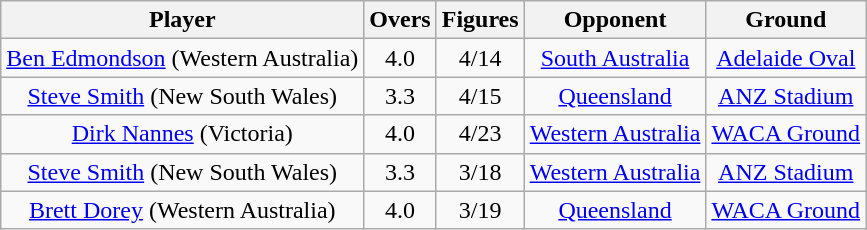<table class="wikitable">
<tr>
<th>Player</th>
<th>Overs</th>
<th>Figures</th>
<th>Opponent</th>
<th>Ground</th>
</tr>
<tr align=center>
<td><a href='#'>Ben Edmondson</a> (Western Australia)</td>
<td>4.0</td>
<td>4/14</td>
<td><a href='#'>South Australia</a></td>
<td><a href='#'>Adelaide Oval</a></td>
</tr>
<tr align=center>
<td><a href='#'>Steve Smith</a> (New South Wales)</td>
<td>3.3</td>
<td>4/15</td>
<td><a href='#'>Queensland</a></td>
<td><a href='#'>ANZ Stadium</a></td>
</tr>
<tr align=center>
<td><a href='#'>Dirk Nannes</a> (Victoria)</td>
<td>4.0</td>
<td>4/23</td>
<td><a href='#'>Western Australia</a></td>
<td><a href='#'>WACA Ground</a></td>
</tr>
<tr align=center>
<td><a href='#'>Steve Smith</a> (New South Wales)</td>
<td>3.3</td>
<td>3/18</td>
<td><a href='#'>Western Australia</a></td>
<td><a href='#'>ANZ Stadium</a></td>
</tr>
<tr align=center>
<td><a href='#'>Brett Dorey</a> (Western Australia)</td>
<td>4.0</td>
<td>3/19</td>
<td><a href='#'>Queensland</a></td>
<td><a href='#'>WACA Ground</a></td>
</tr>
</table>
